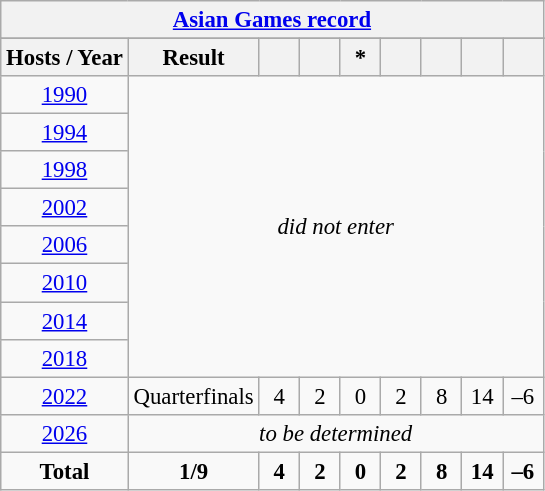<table class="wikitable" style="text-align: center; font-size:95%;">
<tr>
<th colspan="10"><a href='#'>Asian Games record</a></th>
</tr>
<tr>
</tr>
<tr>
<th>Hosts / Year</th>
<th>Result</th>
<th width=20></th>
<th width=20></th>
<th width=20>*</th>
<th width=20></th>
<th width=20></th>
<th width=20></th>
<th width=20></th>
</tr>
<tr>
<td> <a href='#'>1990</a></td>
<td colspan=8 rowspan=8><em>did not enter</em></td>
</tr>
<tr>
<td> <a href='#'>1994</a></td>
</tr>
<tr>
<td> <a href='#'>1998</a></td>
</tr>
<tr>
<td> <a href='#'>2002</a></td>
</tr>
<tr>
<td> <a href='#'>2006</a></td>
</tr>
<tr>
<td> <a href='#'>2010</a></td>
</tr>
<tr>
<td> <a href='#'>2014</a></td>
</tr>
<tr>
<td> <a href='#'>2018</a></td>
</tr>
<tr>
<td> <a href='#'>2022</a></td>
<td>Quarterfinals</td>
<td>4</td>
<td>2</td>
<td>0</td>
<td>2</td>
<td>8</td>
<td>14</td>
<td>–6</td>
</tr>
<tr>
<td> <a href='#'>2026</a></td>
<td colspan="8"><em>to be determined</em></td>
</tr>
<tr>
<td><strong>Total</strong></td>
<td><strong>1/9</strong></td>
<td><strong>4</strong></td>
<td><strong>2</strong></td>
<td><strong>0</strong></td>
<td><strong>2</strong></td>
<td><strong>8</strong></td>
<td><strong>14</strong></td>
<td><strong>–6</strong></td>
</tr>
</table>
